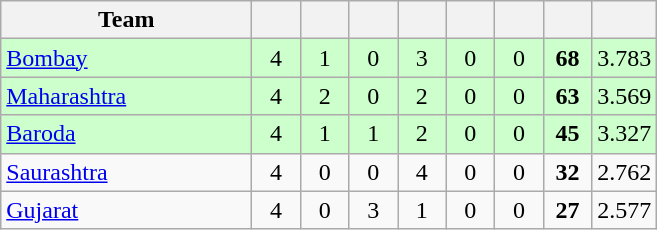<table class="wikitable" style="text-align:center">
<tr>
<th style="width:160px">Team</th>
<th style="width:25px"></th>
<th style="width:25px"></th>
<th style="width:25px"></th>
<th style="width:25px"></th>
<th style="width:25px"></th>
<th style="width:25px"></th>
<th style="width:25px"></th>
<th style="width:25px;"></th>
</tr>
<tr style="background:#cfc;">
<td style="text-align:left"><a href='#'>Bombay</a></td>
<td>4</td>
<td>1</td>
<td>0</td>
<td>3</td>
<td>0</td>
<td>0</td>
<td><strong>68</strong></td>
<td>3.783</td>
</tr>
<tr style="background:#cfc;">
<td style="text-align:left"><a href='#'>Maharashtra</a></td>
<td>4</td>
<td>2</td>
<td>0</td>
<td>2</td>
<td>0</td>
<td>0</td>
<td><strong>63</strong></td>
<td>3.569</td>
</tr>
<tr style="background:#cfc;">
<td style="text-align:left"><a href='#'>Baroda</a></td>
<td>4</td>
<td>1</td>
<td>1</td>
<td>2</td>
<td>0</td>
<td>0</td>
<td><strong>45</strong></td>
<td>3.327</td>
</tr>
<tr>
<td style="text-align:left"><a href='#'>Saurashtra</a></td>
<td>4</td>
<td>0</td>
<td>0</td>
<td>4</td>
<td>0</td>
<td>0</td>
<td><strong>32</strong></td>
<td>2.762</td>
</tr>
<tr>
<td style="text-align:left"><a href='#'>Gujarat</a></td>
<td>4</td>
<td>0</td>
<td>3</td>
<td>1</td>
<td>0</td>
<td>0</td>
<td><strong>27</strong></td>
<td>2.577</td>
</tr>
</table>
